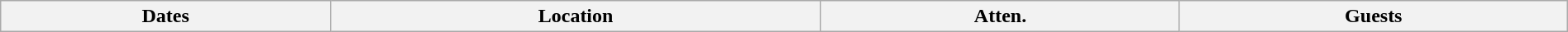<table class="wikitable" width="100%">
<tr>
<th>Dates</th>
<th>Location</th>
<th>Atten.</th>
<th>Guests<br>












</th>
</tr>
</table>
